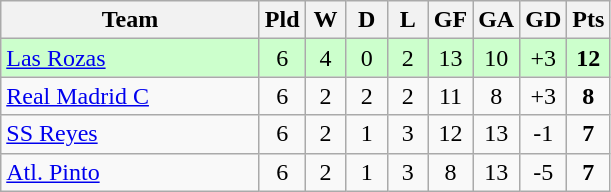<table class="wikitable" style="text-align: center;">
<tr>
<th width=165>Team</th>
<th width=20>Pld</th>
<th width=20>W</th>
<th width=20>D</th>
<th width=20>L</th>
<th width=20>GF</th>
<th width=20>GA</th>
<th width=20>GD</th>
<th width=20>Pts</th>
</tr>
<tr bgcolor=#ccffcc>
<td align=left><a href='#'>Las Rozas</a></td>
<td>6</td>
<td>4</td>
<td>0</td>
<td>2</td>
<td>13</td>
<td>10</td>
<td>+3</td>
<td><strong>12</strong></td>
</tr>
<tr>
<td align=left><a href='#'>Real Madrid C</a></td>
<td>6</td>
<td>2</td>
<td>2</td>
<td>2</td>
<td>11</td>
<td>8</td>
<td>+3</td>
<td><strong>8</strong></td>
</tr>
<tr>
<td align=left><a href='#'>SS Reyes</a></td>
<td>6</td>
<td>2</td>
<td>1</td>
<td>3</td>
<td>12</td>
<td>13</td>
<td>-1</td>
<td><strong>7</strong></td>
</tr>
<tr>
<td align=left><a href='#'>Atl. Pinto</a></td>
<td>6</td>
<td>2</td>
<td>1</td>
<td>3</td>
<td>8</td>
<td>13</td>
<td>-5</td>
<td><strong>7</strong></td>
</tr>
</table>
